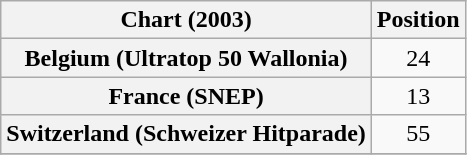<table class="wikitable sortable plainrowheaders" style="text-align:center">
<tr>
<th scope="col">Chart (2003)</th>
<th scope="col">Position</th>
</tr>
<tr>
<th scope="row">Belgium (Ultratop 50 Wallonia)</th>
<td>24</td>
</tr>
<tr>
<th scope="row">France (SNEP)</th>
<td>13</td>
</tr>
<tr>
<th scope="row">Switzerland (Schweizer Hitparade)</th>
<td>55</td>
</tr>
<tr>
</tr>
</table>
